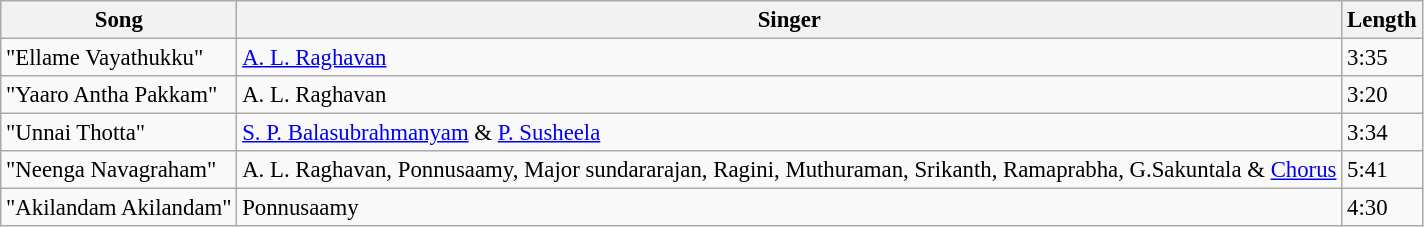<table class="wikitable" style="font-size:95%;">
<tr>
<th>Song</th>
<th>Singer</th>
<th>Length</th>
</tr>
<tr>
<td>"Ellame Vayathukku"</td>
<td><a href='#'>A. L. Raghavan</a></td>
<td>3:35</td>
</tr>
<tr>
<td>"Yaaro Antha Pakkam"</td>
<td>A. L. Raghavan</td>
<td>3:20</td>
</tr>
<tr>
<td>"Unnai Thotta"</td>
<td><a href='#'>S. P. Balasubrahmanyam</a> & <a href='#'>P. Susheela</a></td>
<td>3:34</td>
</tr>
<tr>
<td>"Neenga Navagraham"</td>
<td>A. L. Raghavan, Ponnusaamy, Major sundararajan, Ragini, Muthuraman, Srikanth, Ramaprabha, G.Sakuntala & <a href='#'>Chorus</a></td>
<td>5:41</td>
</tr>
<tr>
<td>"Akilandam Akilandam"</td>
<td>Ponnusaamy</td>
<td>4:30</td>
</tr>
</table>
